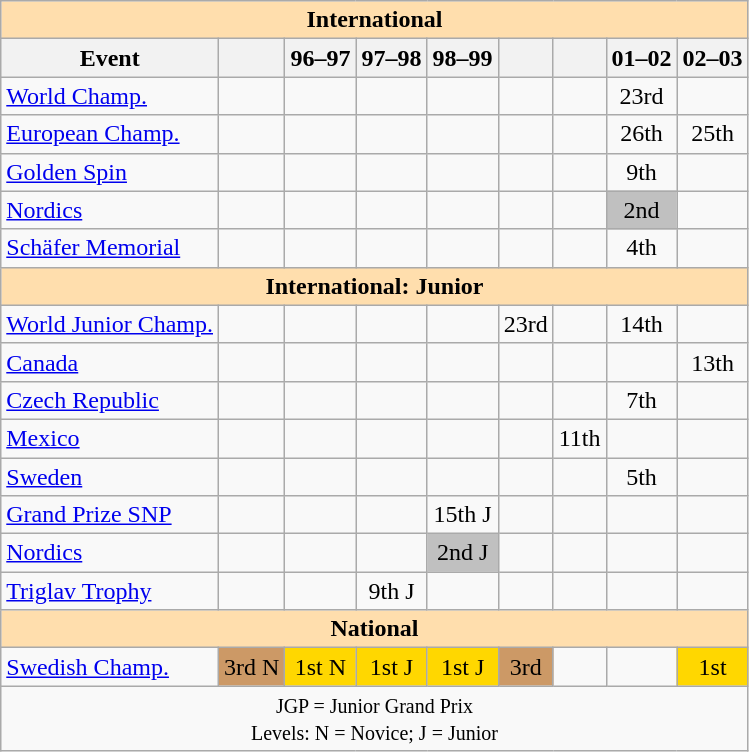<table class="wikitable" style="text-align:center">
<tr>
<th style="background-color: #ffdead; " colspan=9 align=center>International</th>
</tr>
<tr>
<th>Event</th>
<th></th>
<th>96–97</th>
<th>97–98</th>
<th>98–99</th>
<th></th>
<th></th>
<th>01–02</th>
<th>02–03</th>
</tr>
<tr>
<td align=left><a href='#'>World Champ.</a></td>
<td></td>
<td></td>
<td></td>
<td></td>
<td></td>
<td></td>
<td>23rd</td>
<td></td>
</tr>
<tr>
<td align=left><a href='#'>European Champ.</a></td>
<td></td>
<td></td>
<td></td>
<td></td>
<td></td>
<td></td>
<td>26th</td>
<td>25th</td>
</tr>
<tr>
<td align=left><a href='#'>Golden Spin</a></td>
<td></td>
<td></td>
<td></td>
<td></td>
<td></td>
<td></td>
<td>9th</td>
<td></td>
</tr>
<tr>
<td align=left><a href='#'>Nordics</a></td>
<td></td>
<td></td>
<td></td>
<td></td>
<td></td>
<td></td>
<td bgcolor=silver>2nd</td>
<td></td>
</tr>
<tr>
<td align=left><a href='#'>Schäfer Memorial</a></td>
<td></td>
<td></td>
<td></td>
<td></td>
<td></td>
<td></td>
<td>4th</td>
<td></td>
</tr>
<tr>
<th style="background-color: #ffdead; " colspan=9 align=center>International: Junior</th>
</tr>
<tr>
<td align=left><a href='#'>World Junior Champ.</a></td>
<td></td>
<td></td>
<td></td>
<td></td>
<td>23rd</td>
<td></td>
<td>14th</td>
<td></td>
</tr>
<tr>
<td align=left> <a href='#'>Canada</a></td>
<td></td>
<td></td>
<td></td>
<td></td>
<td></td>
<td></td>
<td></td>
<td>13th</td>
</tr>
<tr>
<td align=left> <a href='#'>Czech Republic</a></td>
<td></td>
<td></td>
<td></td>
<td></td>
<td></td>
<td></td>
<td>7th</td>
<td></td>
</tr>
<tr>
<td align=left> <a href='#'>Mexico</a></td>
<td></td>
<td></td>
<td></td>
<td></td>
<td></td>
<td>11th</td>
<td></td>
<td></td>
</tr>
<tr>
<td align=left> <a href='#'>Sweden</a></td>
<td></td>
<td></td>
<td></td>
<td></td>
<td></td>
<td></td>
<td>5th</td>
<td></td>
</tr>
<tr>
<td align=left><a href='#'>Grand Prize SNP</a></td>
<td></td>
<td></td>
<td></td>
<td>15th J</td>
<td></td>
<td></td>
<td></td>
<td></td>
</tr>
<tr>
<td align=left><a href='#'>Nordics</a></td>
<td></td>
<td></td>
<td></td>
<td bgcolor=silver>2nd J</td>
<td></td>
<td></td>
<td></td>
<td></td>
</tr>
<tr>
<td align=left><a href='#'>Triglav Trophy</a></td>
<td></td>
<td></td>
<td>9th J</td>
<td></td>
<td></td>
<td></td>
<td></td>
<td></td>
</tr>
<tr>
<th style="background-color: #ffdead; " colspan=9 align=center>National</th>
</tr>
<tr>
<td align=left><a href='#'>Swedish Champ.</a></td>
<td bgcolor=cc9966>3rd N</td>
<td bgcolor=gold>1st N</td>
<td bgcolor=gold>1st J</td>
<td bgcolor=gold>1st J</td>
<td bgcolor=cc9966>3rd</td>
<td></td>
<td></td>
<td bgcolor=gold>1st</td>
</tr>
<tr>
<td colspan=9 align=center><small> JGP = Junior Grand Prix <br> Levels: N = Novice; J = Junior </small></td>
</tr>
</table>
